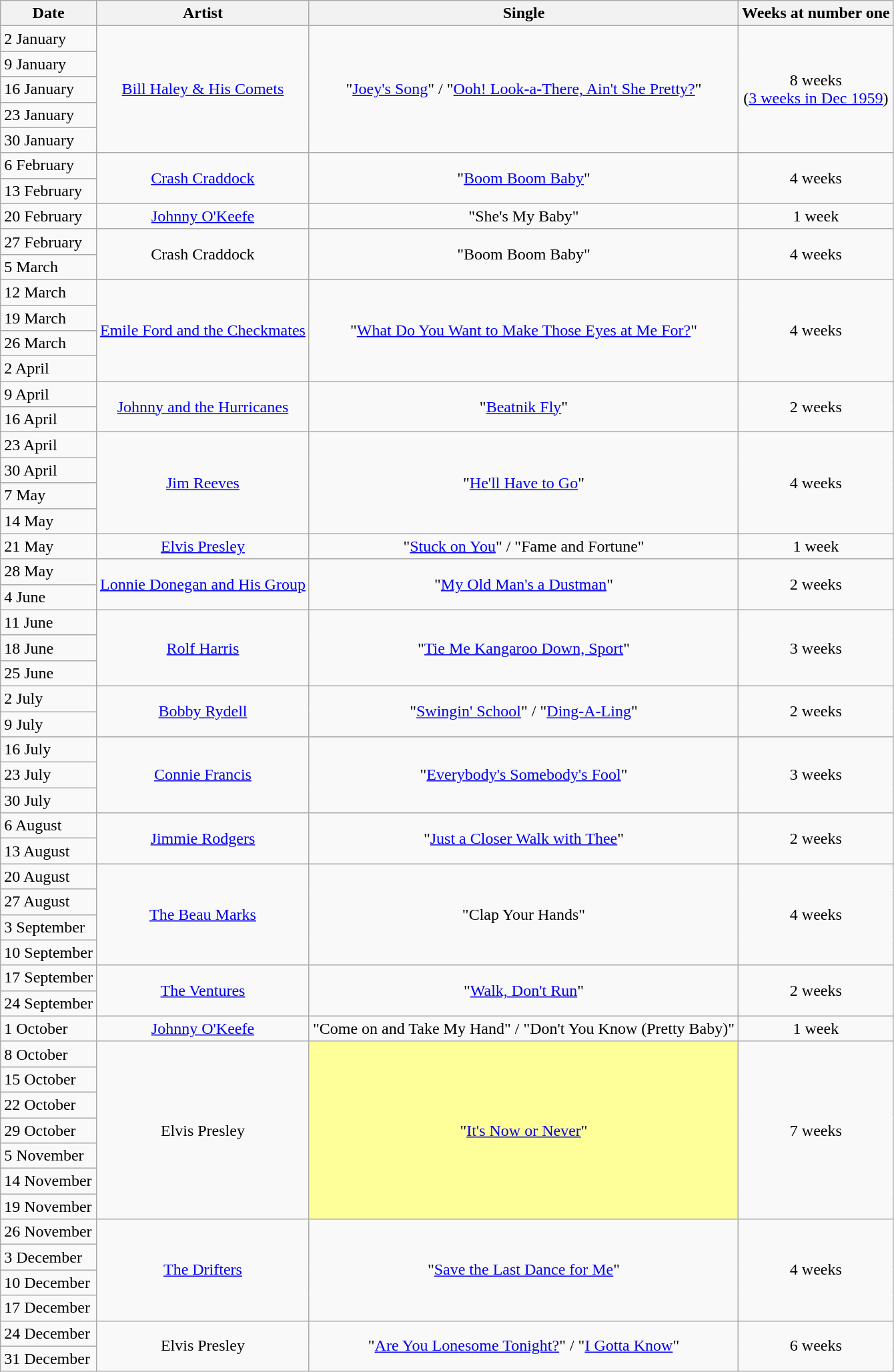<table class="wikitable">
<tr>
<th>Date</th>
<th>Artist</th>
<th>Single</th>
<th>Weeks at number one</th>
</tr>
<tr>
<td>2 January</td>
<td rowspan=5 align="center"><a href='#'>Bill Haley & His Comets</a></td>
<td rowspan=5 align="center">"<a href='#'>Joey's Song</a>" / "<a href='#'>Ooh! Look-a-There, Ain't She Pretty?</a>"</td>
<td rowspan=5 align="center">8 weeks<br>(<a href='#'>3 weeks in Dec 1959</a>)</td>
</tr>
<tr>
<td>9 January</td>
</tr>
<tr>
<td>16 January</td>
</tr>
<tr>
<td>23 January</td>
</tr>
<tr>
<td>30 January</td>
</tr>
<tr>
<td>6 February</td>
<td rowspan=2 align="center"><a href='#'>Crash Craddock</a></td>
<td rowspan=2 align="center">"<a href='#'>Boom Boom Baby</a>"</td>
<td rowspan=2 align="center">4 weeks</td>
</tr>
<tr>
<td>13 February</td>
</tr>
<tr>
<td>20 February</td>
<td align="center"><a href='#'>Johnny O'Keefe</a></td>
<td align="center">"She's My Baby"</td>
<td align="center">1 week</td>
</tr>
<tr>
<td>27 February</td>
<td rowspan=2 align="center">Crash Craddock</td>
<td rowspan=2 align="center">"Boom Boom Baby"</td>
<td rowspan=2 align="center">4 weeks</td>
</tr>
<tr>
<td>5 March</td>
</tr>
<tr>
<td>12 March</td>
<td rowspan=4 align="center"><a href='#'>Emile Ford and the Checkmates</a></td>
<td rowspan=4 align="center">"<a href='#'>What Do You Want to Make Those Eyes at Me For?</a>"</td>
<td rowspan=4 align="center">4 weeks</td>
</tr>
<tr>
<td>19 March</td>
</tr>
<tr>
<td>26 March</td>
</tr>
<tr>
<td>2 April</td>
</tr>
<tr>
<td>9 April</td>
<td rowspan=2 align="center"><a href='#'>Johnny and the Hurricanes</a></td>
<td rowspan=2 align="center">"<a href='#'>Beatnik Fly</a>"</td>
<td rowspan=2 align="center">2 weeks</td>
</tr>
<tr>
<td>16 April</td>
</tr>
<tr>
<td>23 April</td>
<td rowspan=4 align="center"><a href='#'>Jim Reeves</a></td>
<td rowspan=4 align="center">"<a href='#'>He'll Have to Go</a>"</td>
<td rowspan=4 align="center">4 weeks</td>
</tr>
<tr>
<td>30 April</td>
</tr>
<tr>
<td>7 May</td>
</tr>
<tr>
<td>14 May</td>
</tr>
<tr>
<td>21 May</td>
<td align="center"><a href='#'>Elvis Presley</a></td>
<td align="center">"<a href='#'>Stuck on You</a>" / "Fame and Fortune"</td>
<td align="center">1 week</td>
</tr>
<tr>
<td>28 May</td>
<td rowspan=2 align="center"><a href='#'>Lonnie Donegan and His Group</a></td>
<td rowspan=2 align="center">"<a href='#'>My Old Man's a Dustman</a>"</td>
<td rowspan=2 align="center">2 weeks</td>
</tr>
<tr>
<td>4 June</td>
</tr>
<tr>
<td>11 June</td>
<td rowspan=3 align="center"><a href='#'>Rolf Harris</a></td>
<td rowspan=3 align="center">"<a href='#'>Tie Me Kangaroo Down, Sport</a>"</td>
<td rowspan=3 align="center">3 weeks</td>
</tr>
<tr>
<td>18 June</td>
</tr>
<tr>
<td>25 June</td>
</tr>
<tr>
<td>2 July</td>
<td rowspan=2 align="center"><a href='#'>Bobby Rydell</a></td>
<td rowspan=2 align="center">"<a href='#'>Swingin' School</a>" / "<a href='#'>Ding-A-Ling</a>"</td>
<td rowspan=2 align="center">2 weeks</td>
</tr>
<tr>
<td>9 July</td>
</tr>
<tr>
<td>16 July</td>
<td rowspan=3 align="center"><a href='#'>Connie Francis</a></td>
<td rowspan=3 align="center">"<a href='#'>Everybody's Somebody's Fool</a>"</td>
<td rowspan=3 align="center">3 weeks</td>
</tr>
<tr>
<td>23 July</td>
</tr>
<tr>
<td>30 July</td>
</tr>
<tr>
<td>6 August</td>
<td rowspan=2 align="center"><a href='#'>Jimmie Rodgers</a></td>
<td rowspan=2 align="center">"<a href='#'>Just a Closer Walk with Thee</a>"</td>
<td rowspan=2 align="center">2 weeks</td>
</tr>
<tr>
<td>13 August</td>
</tr>
<tr>
<td>20 August</td>
<td rowspan=4 align="center"><a href='#'>The Beau Marks</a></td>
<td rowspan=4 align="center">"Clap Your Hands"</td>
<td rowspan=4 align="center">4 weeks</td>
</tr>
<tr>
<td>27 August</td>
</tr>
<tr>
<td>3 September</td>
</tr>
<tr>
<td>10 September</td>
</tr>
<tr>
<td>17 September</td>
<td rowspan=2 align="center"><a href='#'>The Ventures</a></td>
<td rowspan=2 align="center">"<a href='#'>Walk, Don't Run</a>"</td>
<td rowspan=2 align="center">2 weeks</td>
</tr>
<tr>
<td>24 September</td>
</tr>
<tr>
<td>1 October</td>
<td align="center"><a href='#'>Johnny O'Keefe</a></td>
<td align="center">"Come on and Take My Hand" / "Don't You Know (Pretty Baby)"</td>
<td align="center">1 week</td>
</tr>
<tr>
<td>8 October</td>
<td rowspan=7 align="center">Elvis Presley</td>
<td bgcolor=#FFFF99 rowspan=7 align="center">"<a href='#'>It's Now or Never</a>"</td>
<td rowspan=7 align="center">7 weeks</td>
</tr>
<tr>
<td>15 October</td>
</tr>
<tr>
<td>22 October</td>
</tr>
<tr>
<td>29 October</td>
</tr>
<tr>
<td>5 November</td>
</tr>
<tr>
<td>14 November</td>
</tr>
<tr>
<td>19 November</td>
</tr>
<tr>
<td>26 November</td>
<td rowspan=4 align="center"><a href='#'>The Drifters</a></td>
<td rowspan=4 align="center">"<a href='#'>Save the Last Dance for Me</a>"</td>
<td rowspan=4 align="center">4 weeks</td>
</tr>
<tr>
<td>3 December</td>
</tr>
<tr>
<td>10 December</td>
</tr>
<tr>
<td>17 December</td>
</tr>
<tr>
<td>24 December</td>
<td rowspan=2 align="center">Elvis Presley</td>
<td rowspan=2 align="center">"<a href='#'>Are You Lonesome Tonight?</a>" / "<a href='#'>I Gotta Know</a>"</td>
<td rowspan=2 align="center">6 weeks</td>
</tr>
<tr>
<td>31 December</td>
</tr>
</table>
